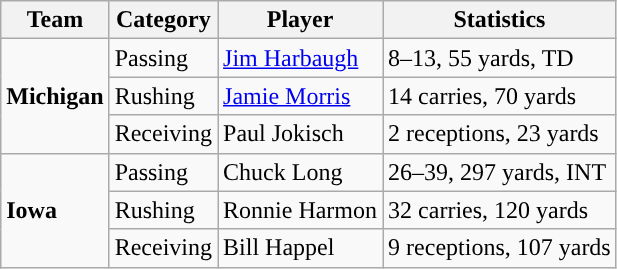<table class="wikitable" style="float: left;">
<tr>
<th>Team</th>
<th>Category</th>
<th>Player</th>
<th>Statistics</th>
</tr>
<tr>
<td rowspan=3><strong>Michigan</strong></td>
<td>Passing</td>
<td><a href='#'>Jim Harbaugh</a></td>
<td>8–13, 55 yards, TD</td>
</tr>
<tr>
<td>Rushing</td>
<td><a href='#'>Jamie Morris</a></td>
<td>14 carries, 70 yards</td>
</tr>
<tr>
<td>Receiving</td>
<td>Paul Jokisch</td>
<td>2 receptions, 23 yards</td>
</tr>
<tr>
<td rowspan=3><strong>Iowa</strong></td>
<td>Passing</td>
<td>Chuck Long</td>
<td>26–39, 297 yards, INT</td>
</tr>
<tr>
<td>Rushing</td>
<td>Ronnie Harmon</td>
<td>32 carries, 120 yards</td>
</tr>
<tr>
<td>Receiving</td>
<td>Bill Happel</td>
<td>9 receptions, 107 yards</td>
</tr>
</table>
